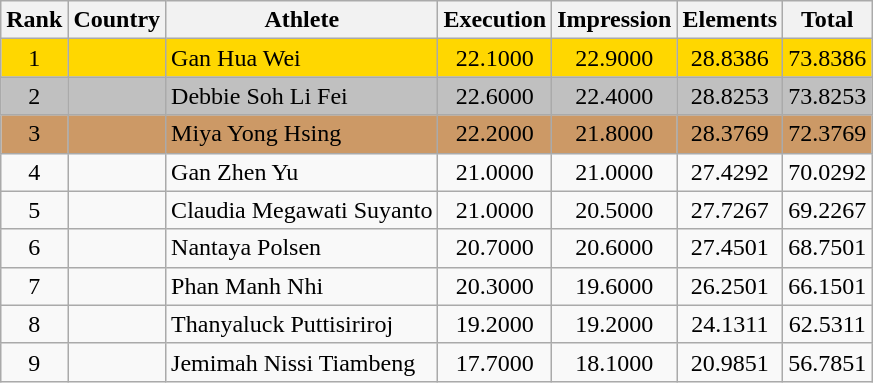<table class="wikitable" style="text-align:center;">
<tr>
<th>Rank</th>
<th>Country</th>
<th>Athlete</th>
<th>Execution</th>
<th>Impression</th>
<th>Elements</th>
<th>Total</th>
</tr>
<tr bgcolor=gold>
<td>1</td>
<td align="left"></td>
<td align="left">Gan Hua Wei</td>
<td>22.1000</td>
<td>22.9000</td>
<td>28.8386</td>
<td>73.8386</td>
</tr>
<tr bgcolor=silver>
<td>2</td>
<td align="left"></td>
<td align="left">Debbie Soh Li Fei</td>
<td>22.6000</td>
<td>22.4000</td>
<td>28.8253</td>
<td>73.8253</td>
</tr>
<tr bgcolor=#cc9966>
<td>3</td>
<td align="left"></td>
<td align="left">Miya Yong Hsing</td>
<td>22.2000</td>
<td>21.8000</td>
<td>28.3769</td>
<td>72.3769</td>
</tr>
<tr>
<td>4</td>
<td align="left"></td>
<td align="left">Gan Zhen Yu</td>
<td>21.0000</td>
<td>21.0000</td>
<td>27.4292</td>
<td>70.0292</td>
</tr>
<tr>
<td>5</td>
<td align="left"></td>
<td align="left">Claudia Megawati Suyanto</td>
<td>21.0000</td>
<td>20.5000</td>
<td>27.7267</td>
<td>69.2267</td>
</tr>
<tr>
<td>6</td>
<td align="left"></td>
<td align="left">Nantaya Polsen</td>
<td>20.7000</td>
<td>20.6000</td>
<td>27.4501</td>
<td>68.7501</td>
</tr>
<tr>
<td>7</td>
<td align="left"></td>
<td align="left">Phan Manh Nhi</td>
<td>20.3000</td>
<td>19.6000</td>
<td>26.2501</td>
<td>66.1501</td>
</tr>
<tr>
<td>8</td>
<td align="left"></td>
<td align="left">Thanyaluck Puttisiriroj</td>
<td>19.2000</td>
<td>19.2000</td>
<td>24.1311</td>
<td>62.5311</td>
</tr>
<tr>
<td>9</td>
<td align="left"></td>
<td align="left">Jemimah Nissi Tiambeng</td>
<td>17.7000</td>
<td>18.1000</td>
<td>20.9851</td>
<td>56.7851</td>
</tr>
</table>
